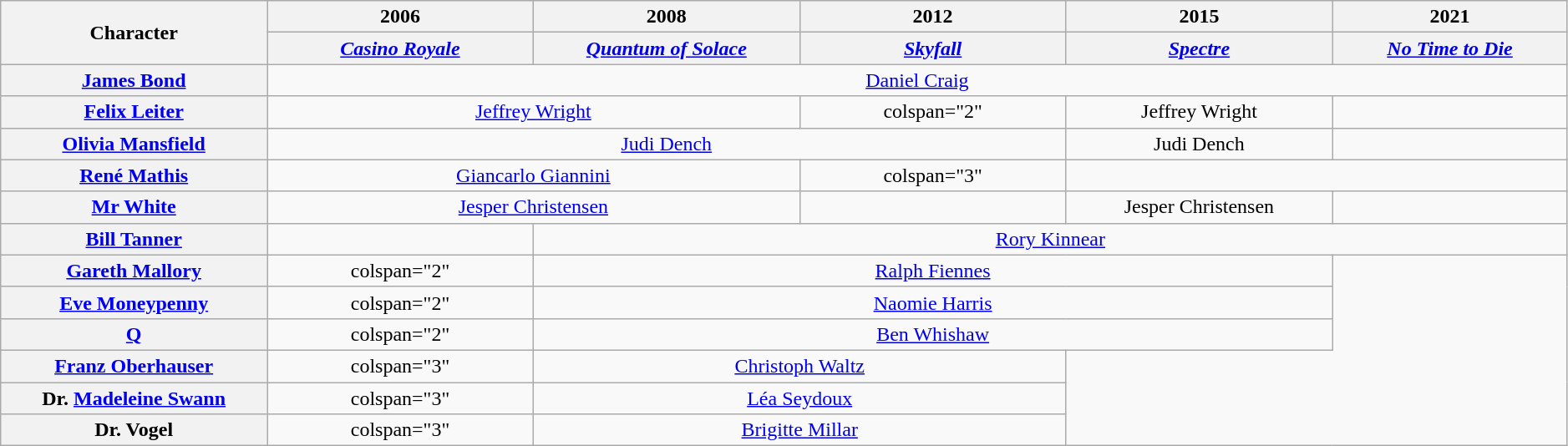<table class="wikitable" style="text-align:center; width:99%;">
<tr>
<th rowspan="2" style="width:17%;">Character</th>
<th>2006</th>
<th>2008</th>
<th>2012</th>
<th>2015</th>
<th>2021</th>
</tr>
<tr>
<th style="width:17%;"><em><a href='#'>Casino Royale</a></em></th>
<th style="width:17%;"><em><a href='#'>Quantum of Solace</a></em></th>
<th style="width:17%;"><em><a href='#'>Skyfall</a></em></th>
<th style="width:17%;"><em><a href='#'>Spectre</a></em></th>
<th style="width:17%;"><em><a href='#'>No Time to Die</a></em></th>
</tr>
<tr>
<th scope="row"><a href='#'>James Bond<br></a></th>
<td colspan="5"><a href='#'>Daniel Craig</a></td>
</tr>
<tr>
<th scope="row"><a href='#'>Felix Leiter</a></th>
<td colspan="2"><a href='#'>Jeffrey Wright</a></td>
<td>colspan="2" </td>
<td>Jeffrey Wright</td>
</tr>
<tr>
<th scope="row"><a href='#'>Olivia Mansfield<br></a></th>
<td colspan="3"><a href='#'>Judi Dench</a></td>
<td>Judi Dench</td>
<td></td>
</tr>
<tr>
<th scope="row"><a href='#'>René Mathis</a></th>
<td colspan="2"><a href='#'>Giancarlo Giannini</a></td>
<td>colspan="3" </td>
</tr>
<tr>
<th scope="row"><a href='#'>Mr White</a></th>
<td colspan="2"><a href='#'>Jesper Christensen</a></td>
<td></td>
<td>Jesper Christensen</td>
<td></td>
</tr>
<tr>
<th scope="row"><a href='#'>Bill Tanner</a></th>
<td></td>
<td colspan="4"><a href='#'>Rory Kinnear</a></td>
</tr>
<tr>
<th scope="row"><a href='#'>Gareth Mallory<br></a></th>
<td>colspan="2" </td>
<td colspan="3"><a href='#'>Ralph Fiennes</a></td>
</tr>
<tr>
<th scope="row"><a href='#'>Eve Moneypenny</a></th>
<td>colspan="2" </td>
<td colspan="3"><a href='#'>Naomie Harris</a></td>
</tr>
<tr>
<th scope="row"><a href='#'>Q</a></th>
<td>colspan="2" </td>
<td colspan="3"><a href='#'>Ben Whishaw</a></td>
</tr>
<tr>
<th scope="row"><a href='#'>Franz Oberhauser<br></a></th>
<td>colspan="3" </td>
<td colspan="2"><a href='#'>Christoph Waltz</a></td>
</tr>
<tr>
<th scope="row">Dr. <a href='#'>Madeleine Swann</a></th>
<td>colspan="3" </td>
<td colspan="2"><a href='#'>Léa Seydoux</a></td>
</tr>
<tr>
<th scope="row">Dr. Vogel</th>
<td>colspan="3" </td>
<td colspan="2"><a href='#'>Brigitte Millar</a></td>
</tr>
</table>
